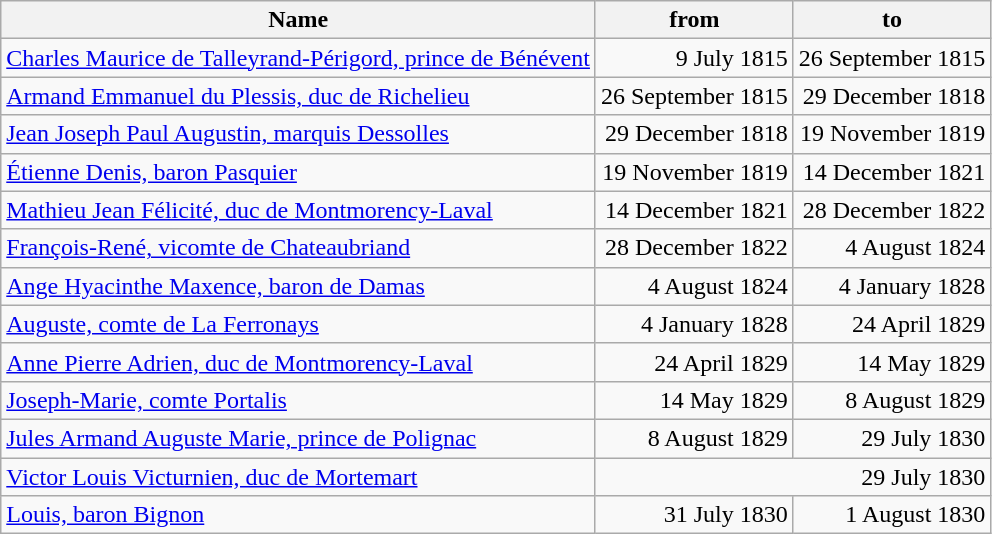<table class="wikitable" style="text-align:right;">
<tr>
<th>Name</th>
<th>from</th>
<th>to</th>
</tr>
<tr>
<td align=left><a href='#'>Charles Maurice de Talleyrand-Périgord, prince de Bénévent</a></td>
<td>9 July 1815</td>
<td>26 September 1815</td>
</tr>
<tr>
<td align=left><a href='#'>Armand Emmanuel du Plessis, duc de Richelieu</a></td>
<td>26 September 1815</td>
<td>29 December 1818</td>
</tr>
<tr>
<td align=left><a href='#'>Jean Joseph Paul Augustin, marquis Dessolles</a></td>
<td>29 December 1818</td>
<td>19 November 1819</td>
</tr>
<tr>
<td align=left><a href='#'>Étienne Denis, baron Pasquier</a></td>
<td>19 November 1819</td>
<td>14 December 1821</td>
</tr>
<tr>
<td align=left><a href='#'>Mathieu Jean Félicité, duc de Montmorency-Laval</a></td>
<td>14 December 1821</td>
<td>28 December 1822</td>
</tr>
<tr>
<td align=left><a href='#'>François-René, vicomte de Chateaubriand</a></td>
<td>28 December 1822</td>
<td>4 August 1824</td>
</tr>
<tr>
<td align=left><a href='#'>Ange Hyacinthe Maxence, baron de Damas</a></td>
<td>4 August 1824</td>
<td>4 January 1828</td>
</tr>
<tr>
<td align=left><a href='#'>Auguste, comte de La Ferronays</a></td>
<td>4 January 1828</td>
<td>24 April 1829</td>
</tr>
<tr>
<td align=left><a href='#'>Anne Pierre Adrien, duc de Montmorency-Laval</a></td>
<td>24 April 1829</td>
<td>14 May 1829</td>
</tr>
<tr>
<td align=left><a href='#'>Joseph-Marie, comte Portalis</a></td>
<td>14 May 1829</td>
<td>8 August 1829</td>
</tr>
<tr>
<td align=left><a href='#'>Jules Armand Auguste Marie, prince de Polignac</a></td>
<td>8 August 1829</td>
<td>29 July 1830</td>
</tr>
<tr>
<td align=left><a href='#'>Victor Louis Victurnien, duc de Mortemart</a></td>
<td colspan="2">29 July 1830</td>
</tr>
<tr>
<td align=left><a href='#'>Louis, baron Bignon</a></td>
<td>31 July 1830</td>
<td>1 August 1830</td>
</tr>
</table>
